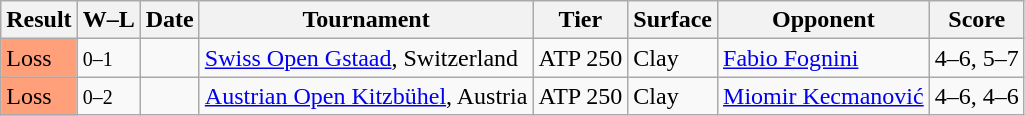<table class="sortable wikitable">
<tr>
<th>Result</th>
<th class="unsortable">W–L</th>
<th>Date</th>
<th>Tournament</th>
<th>Tier</th>
<th>Surface</th>
<th>Opponent</th>
<th class="unsortable">Score</th>
</tr>
<tr>
<td bgcolor=FFA07A>Loss</td>
<td><small>0–1</small></td>
<td><a href='#'></a></td>
<td><a href='#'>Swiss Open Gstaad</a>, Switzerland</td>
<td>ATP 250</td>
<td>Clay</td>
<td> <a href='#'>Fabio Fognini</a></td>
<td>4–6, 5–7</td>
</tr>
<tr>
<td bgcolor=FFA07A>Loss</td>
<td><small>0–2</small></td>
<td><a href='#'></a></td>
<td><a href='#'>Austrian Open Kitzbühel</a>, Austria</td>
<td>ATP 250</td>
<td>Clay</td>
<td> <a href='#'>Miomir Kecmanović</a></td>
<td>4–6, 4–6</td>
</tr>
</table>
